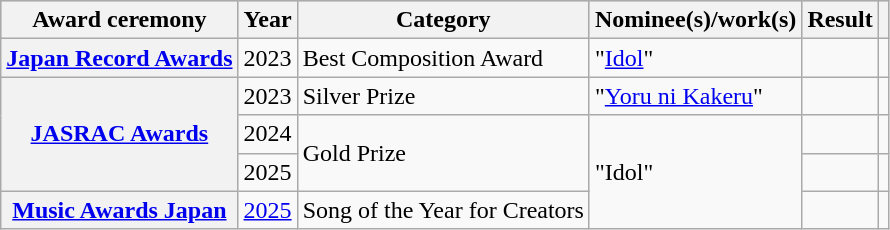<table class="wikitable sortable plainrowheaders">
<tr style="background:#ccc; text-align:center">
<th scope="col">Award ceremony</th>
<th scope="col">Year</th>
<th scope="col">Category</th>
<th scope="col">Nominee(s)/work(s)</th>
<th scope="col">Result</th>
<th scope="col" class="unsortable"></th>
</tr>
<tr>
<th scope="row"><a href='#'>Japan Record Awards</a></th>
<td style="text-align:center">2023</td>
<td>Best Composition Award</td>
<td>"<a href='#'>Idol</a>"</td>
<td></td>
<td style="text-align:center"></td>
</tr>
<tr>
<th scope="row" rowspan="3"><a href='#'>JASRAC Awards</a></th>
<td style="text-align:center">2023</td>
<td>Silver Prize</td>
<td>"<a href='#'>Yoru ni Kakeru</a>"</td>
<td></td>
<td style="text-align:center"></td>
</tr>
<tr>
<td style="text-align:center">2024</td>
<td rowspan="2">Gold Prize</td>
<td rowspan="3">"Idol"</td>
<td></td>
<td style="text-align:center"></td>
</tr>
<tr>
<td style="text-align:center">2025</td>
<td></td>
<td style="text-align:center"></td>
</tr>
<tr>
<th scope="row"><a href='#'>Music Awards Japan</a></th>
<td style="text-align:center"><a href='#'>2025</a></td>
<td>Song of the Year for Creators</td>
<td></td>
<td style="text-align:center"></td>
</tr>
</table>
